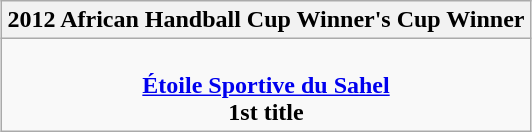<table class=wikitable style="text-align:center; margin:auto">
<tr>
<th>2012 African Handball Cup Winner's Cup Winner</th>
</tr>
<tr>
<td><br><strong><a href='#'>Étoile Sportive du Sahel</a></strong><br><strong>1st title</strong></td>
</tr>
</table>
